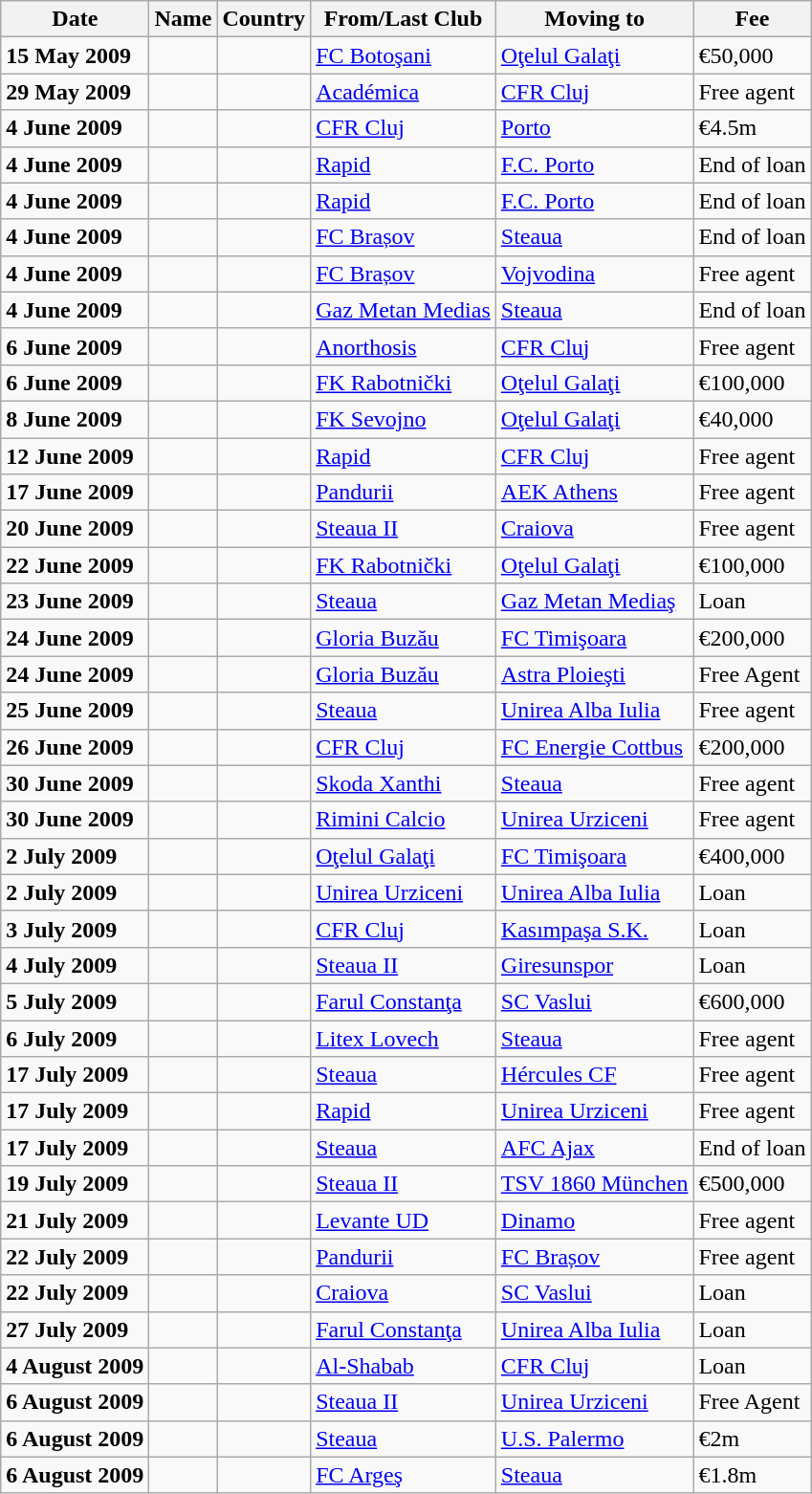<table class="wikitable sortable">
<tr>
<th>Date</th>
<th>Name</th>
<th>Country</th>
<th>From/Last Club</th>
<th>Moving to</th>
<th>Fee</th>
</tr>
<tr>
<td><strong>15 May 2009</strong></td>
<td></td>
<td></td>
<td><a href='#'>FC Botoşani</a></td>
<td><a href='#'>Oţelul Galaţi</a></td>
<td>€50,000</td>
</tr>
<tr>
<td><strong>29 May 2009</strong></td>
<td></td>
<td></td>
<td><a href='#'>Académica</a></td>
<td><a href='#'>CFR Cluj</a></td>
<td>Free agent</td>
</tr>
<tr>
<td><strong>4 June 2009</strong></td>
<td></td>
<td></td>
<td><a href='#'>CFR Cluj</a></td>
<td><a href='#'>Porto</a></td>
<td>€4.5m</td>
</tr>
<tr>
<td><strong>4 June 2009</strong></td>
<td></td>
<td></td>
<td><a href='#'>Rapid</a></td>
<td><a href='#'>F.C. Porto</a></td>
<td>End of loan</td>
</tr>
<tr>
<td><strong>4 June 2009</strong></td>
<td></td>
<td></td>
<td><a href='#'>Rapid</a></td>
<td><a href='#'>F.C. Porto</a></td>
<td>End of loan</td>
</tr>
<tr>
<td><strong>4 June 2009</strong></td>
<td></td>
<td></td>
<td><a href='#'>FC Brașov</a></td>
<td><a href='#'>Steaua</a></td>
<td>End of loan</td>
</tr>
<tr>
<td><strong>4 June 2009</strong></td>
<td></td>
<td></td>
<td><a href='#'>FC Brașov</a></td>
<td><a href='#'>Vojvodina</a></td>
<td>Free agent</td>
</tr>
<tr>
<td><strong>4 June 2009</strong></td>
<td></td>
<td></td>
<td><a href='#'>Gaz Metan Medias</a></td>
<td><a href='#'>Steaua</a></td>
<td>End of loan</td>
</tr>
<tr>
<td><strong>6 June 2009</strong></td>
<td></td>
<td></td>
<td><a href='#'>Anorthosis</a></td>
<td><a href='#'>CFR Cluj</a></td>
<td>Free agent</td>
</tr>
<tr>
<td><strong>6 June 2009</strong></td>
<td></td>
<td></td>
<td><a href='#'>FK Rabotnički</a></td>
<td><a href='#'>Oţelul Galaţi</a></td>
<td>€100,000</td>
</tr>
<tr>
<td><strong>8 June 2009</strong></td>
<td></td>
<td></td>
<td><a href='#'>FK Sevojno</a></td>
<td><a href='#'>Oţelul Galaţi</a></td>
<td>€40,000</td>
</tr>
<tr>
<td><strong>12 June 2009</strong></td>
<td></td>
<td></td>
<td><a href='#'>Rapid</a></td>
<td><a href='#'>CFR Cluj</a></td>
<td>Free agent</td>
</tr>
<tr>
<td><strong>17 June 2009</strong></td>
<td></td>
<td></td>
<td><a href='#'>Pandurii</a></td>
<td><a href='#'>AEK Athens</a></td>
<td>Free agent</td>
</tr>
<tr>
<td><strong>20 June 2009</strong></td>
<td></td>
<td></td>
<td><a href='#'>Steaua II</a></td>
<td><a href='#'>Craiova</a></td>
<td>Free agent</td>
</tr>
<tr>
<td><strong>22 June 2009</strong></td>
<td></td>
<td></td>
<td><a href='#'>FK Rabotnički</a></td>
<td><a href='#'>Oţelul Galaţi</a></td>
<td>€100,000</td>
</tr>
<tr>
<td><strong>23 June 2009</strong></td>
<td></td>
<td></td>
<td><a href='#'>Steaua</a></td>
<td><a href='#'>Gaz Metan Mediaş</a></td>
<td>Loan</td>
</tr>
<tr>
<td><strong>24 June 2009</strong></td>
<td></td>
<td></td>
<td><a href='#'>Gloria Buzău</a></td>
<td><a href='#'>FC Timişoara</a></td>
<td>€200,000</td>
</tr>
<tr>
<td><strong>24 June 2009</strong></td>
<td></td>
<td></td>
<td><a href='#'>Gloria Buzău</a></td>
<td><a href='#'>Astra Ploieşti</a></td>
<td>Free Agent</td>
</tr>
<tr>
<td><strong>25 June 2009</strong></td>
<td></td>
<td></td>
<td><a href='#'>Steaua</a></td>
<td><a href='#'>Unirea Alba Iulia</a></td>
<td>Free agent</td>
</tr>
<tr>
<td><strong>26 June 2009</strong></td>
<td></td>
<td></td>
<td><a href='#'>CFR Cluj</a></td>
<td><a href='#'>FC Energie Cottbus</a></td>
<td>€200,000</td>
</tr>
<tr>
<td><strong>30 June 2009</strong></td>
<td></td>
<td></td>
<td><a href='#'>Skoda Xanthi</a></td>
<td><a href='#'>Steaua</a></td>
<td>Free agent</td>
</tr>
<tr>
<td><strong>30 June 2009</strong></td>
<td></td>
<td></td>
<td><a href='#'>Rimini Calcio</a></td>
<td><a href='#'>Unirea Urziceni</a></td>
<td>Free agent</td>
</tr>
<tr>
<td><strong>2 July 2009</strong></td>
<td></td>
<td></td>
<td><a href='#'>Oţelul Galaţi</a></td>
<td><a href='#'>FC Timişoara</a></td>
<td>€400,000</td>
</tr>
<tr>
<td><strong>2 July 2009</strong></td>
<td></td>
<td></td>
<td><a href='#'>Unirea Urziceni</a></td>
<td><a href='#'>Unirea Alba Iulia</a></td>
<td>Loan</td>
</tr>
<tr>
<td><strong>3 July 2009</strong></td>
<td></td>
<td></td>
<td><a href='#'>CFR Cluj</a></td>
<td><a href='#'>Kasımpaşa S.K.</a></td>
<td>Loan</td>
</tr>
<tr>
<td><strong>4 July 2009</strong></td>
<td></td>
<td></td>
<td><a href='#'>Steaua II</a></td>
<td><a href='#'>Giresunspor</a></td>
<td>Loan</td>
</tr>
<tr>
<td><strong>5 July 2009</strong></td>
<td></td>
<td></td>
<td><a href='#'>Farul Constanţa</a></td>
<td><a href='#'>SC Vaslui</a></td>
<td>€600,000</td>
</tr>
<tr>
<td><strong>6 July 2009</strong></td>
<td></td>
<td></td>
<td><a href='#'>Litex Lovech</a></td>
<td><a href='#'>Steaua</a></td>
<td>Free agent</td>
</tr>
<tr>
<td><strong>17 July 2009</strong></td>
<td></td>
<td></td>
<td><a href='#'>Steaua</a></td>
<td><a href='#'>Hércules CF</a></td>
<td>Free agent</td>
</tr>
<tr>
<td><strong>17 July 2009</strong></td>
<td></td>
<td></td>
<td><a href='#'>Rapid</a></td>
<td><a href='#'>Unirea Urziceni</a></td>
<td>Free agent</td>
</tr>
<tr>
<td><strong>17 July 2009</strong></td>
<td></td>
<td></td>
<td><a href='#'>Steaua</a></td>
<td><a href='#'>AFC Ajax</a></td>
<td>End of loan</td>
</tr>
<tr>
<td><strong>19 July 2009</strong></td>
<td></td>
<td></td>
<td><a href='#'>Steaua II</a></td>
<td><a href='#'>TSV 1860 München</a></td>
<td>€500,000</td>
</tr>
<tr>
<td><strong>21 July 2009</strong></td>
<td></td>
<td></td>
<td><a href='#'>Levante UD</a></td>
<td><a href='#'>Dinamo</a></td>
<td>Free agent</td>
</tr>
<tr>
<td><strong>22 July 2009</strong></td>
<td></td>
<td></td>
<td><a href='#'>Pandurii</a></td>
<td><a href='#'>FC Brașov</a></td>
<td>Free agent</td>
</tr>
<tr>
<td><strong>22 July 2009</strong></td>
<td></td>
<td></td>
<td><a href='#'>Craiova</a></td>
<td><a href='#'>SC Vaslui</a></td>
<td>Loan</td>
</tr>
<tr>
<td><strong>27 July 2009</strong></td>
<td></td>
<td></td>
<td><a href='#'>Farul Constanţa</a></td>
<td><a href='#'>Unirea Alba Iulia</a></td>
<td>Loan</td>
</tr>
<tr>
<td><strong>4 August 2009</strong></td>
<td></td>
<td></td>
<td><a href='#'>Al-Shabab</a></td>
<td><a href='#'>CFR Cluj</a></td>
<td>Loan</td>
</tr>
<tr>
<td><strong>6 August 2009</strong></td>
<td></td>
<td></td>
<td><a href='#'>Steaua II</a></td>
<td><a href='#'>Unirea Urziceni</a></td>
<td>Free Agent</td>
</tr>
<tr>
<td><strong>6 August 2009</strong></td>
<td></td>
<td></td>
<td><a href='#'>Steaua</a></td>
<td><a href='#'>U.S. Palermo</a></td>
<td>€2m</td>
</tr>
<tr>
<td><strong>6 August 2009</strong></td>
<td></td>
<td></td>
<td><a href='#'>FC Argeş</a></td>
<td><a href='#'>Steaua</a></td>
<td>€1.8m</td>
</tr>
</table>
